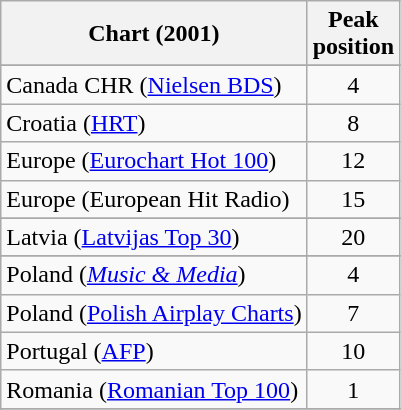<table class="wikitable sortable">
<tr>
<th>Chart (2001)</th>
<th>Peak<br>position</th>
</tr>
<tr>
</tr>
<tr>
</tr>
<tr>
</tr>
<tr>
</tr>
<tr>
<td>Canada CHR (<a href='#'>Nielsen BDS</a>)</td>
<td style="text-align:center">4</td>
</tr>
<tr>
<td>Croatia (<a href='#'>HRT</a>)</td>
<td align="center">8</td>
</tr>
<tr>
<td>Europe (<a href='#'>Eurochart Hot 100</a>)</td>
<td align="center">12</td>
</tr>
<tr>
<td>Europe (European Hit Radio)</td>
<td align="center">15</td>
</tr>
<tr>
</tr>
<tr>
</tr>
<tr>
</tr>
<tr>
</tr>
<tr>
<td>Latvia (<a href='#'>Latvijas Top 30</a>)</td>
<td align="center">20</td>
</tr>
<tr>
</tr>
<tr>
</tr>
<tr>
</tr>
<tr>
</tr>
<tr>
<td>Poland (<em><a href='#'>Music & Media</a></em>)</td>
<td align="center">4</td>
</tr>
<tr>
<td>Poland (<a href='#'>Polish Airplay Charts</a>)</td>
<td align="center">7</td>
</tr>
<tr>
<td>Portugal (<a href='#'>AFP</a>)</td>
<td align="center">10</td>
</tr>
<tr>
<td>Romania (<a href='#'>Romanian Top 100</a>)</td>
<td align="center">1</td>
</tr>
<tr>
</tr>
<tr>
</tr>
<tr>
</tr>
<tr>
</tr>
<tr>
</tr>
<tr>
</tr>
<tr>
</tr>
<tr>
</tr>
<tr>
</tr>
</table>
